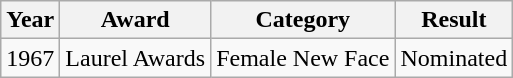<table class="wikitable sortable">
<tr>
<th>Year</th>
<th>Award</th>
<th>Category</th>
<th>Result</th>
</tr>
<tr>
<td>1967</td>
<td>Laurel Awards</td>
<td>Female New Face</td>
<td>Nominated</td>
</tr>
</table>
